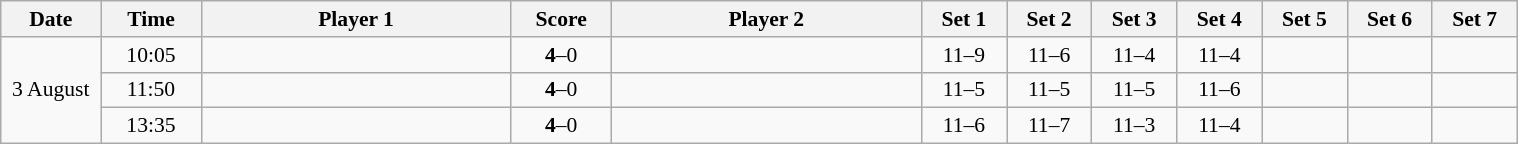<table class="wikitable" style="text-align: center; font-size:90% ">
<tr>
<th width="60">Date</th>
<th width="60">Time</th>
<th align="right" width="200">Player 1</th>
<th width="60">Score</th>
<th align="left" width="200">Player 2</th>
<th width="50">Set 1</th>
<th width="50">Set 2</th>
<th width="50">Set 3</th>
<th width="50">Set 4</th>
<th width="50">Set 5</th>
<th width="50">Set 6</th>
<th width="50">Set 7</th>
</tr>
<tr>
<td rowspan=3>3 August</td>
<td>10:05</td>
<td align=left><strong></strong></td>
<td align=center><strong>4</strong>–0</td>
<td align=left></td>
<td>11–9</td>
<td>11–6</td>
<td>11–4</td>
<td>11–4</td>
<td></td>
<td></td>
<td></td>
</tr>
<tr>
<td>11:50</td>
<td align=left><strong></strong></td>
<td align=center><strong>4</strong>–0</td>
<td align=left></td>
<td>11–5</td>
<td>11–5</td>
<td>11–5</td>
<td>11–6</td>
<td></td>
<td></td>
<td></td>
</tr>
<tr>
<td>13:35</td>
<td align=left><strong></strong></td>
<td align=center><strong>4</strong>–0</td>
<td align=left></td>
<td>11–6</td>
<td>11–7</td>
<td>11–3</td>
<td>11–4</td>
<td></td>
<td></td>
<td></td>
</tr>
</table>
